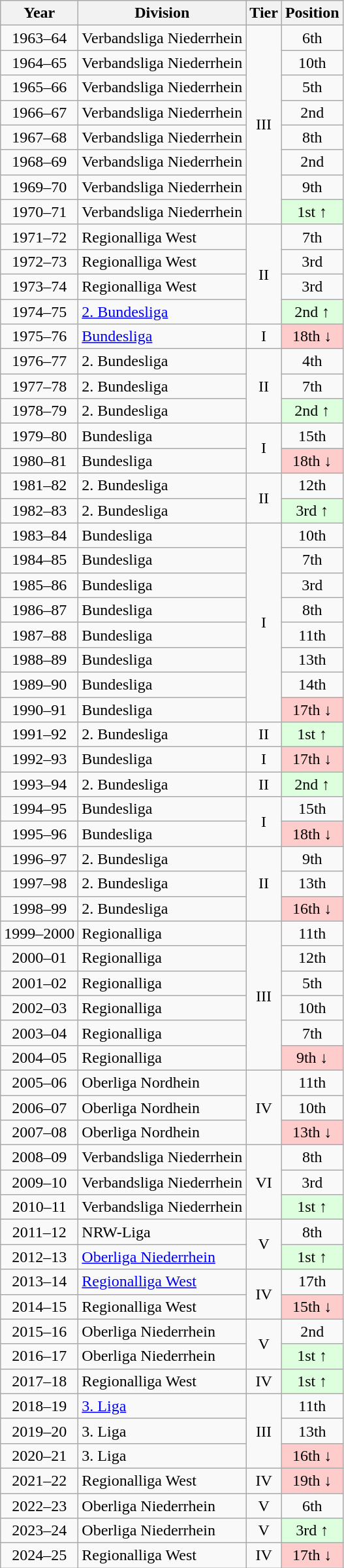<table class="wikitable">
<tr>
<th>Year</th>
<th>Division</th>
<th>Tier</th>
<th>Position</th>
</tr>
<tr align="center">
<td>1963–64</td>
<td align="left">Verbandsliga Niederrhein</td>
<td rowspan="8">III</td>
<td>6th</td>
</tr>
<tr align="center">
<td>1964–65</td>
<td align="left">Verbandsliga Niederrhein</td>
<td>10th</td>
</tr>
<tr align="center">
<td>1965–66</td>
<td align="left">Verbandsliga Niederrhein</td>
<td>5th</td>
</tr>
<tr align="center">
<td>1966–67</td>
<td align="left">Verbandsliga Niederrhein</td>
<td>2nd</td>
</tr>
<tr align="center">
<td>1967–68</td>
<td align="left">Verbandsliga Niederrhein</td>
<td>8th</td>
</tr>
<tr align="center">
<td>1968–69</td>
<td align="left">Verbandsliga Niederrhein</td>
<td>2nd</td>
</tr>
<tr align="center">
<td>1969–70</td>
<td align="left">Verbandsliga Niederrhein</td>
<td>9th</td>
</tr>
<tr align="center">
<td>1970–71</td>
<td align="left">Verbandsliga Niederrhein</td>
<td style="background:#ddffdd">1st ↑</td>
</tr>
<tr align="center">
<td>1971–72</td>
<td align="left">Regionalliga West</td>
<td rowspan="4">II</td>
<td>7th</td>
</tr>
<tr align="center">
<td>1972–73</td>
<td align="left">Regionalliga West</td>
<td>3rd</td>
</tr>
<tr align="center">
<td>1973–74</td>
<td align="left">Regionalliga West</td>
<td>3rd</td>
</tr>
<tr align="center">
<td>1974–75</td>
<td align="left"><a href='#'>2. Bundesliga</a></td>
<td style="background:#ddffdd">2nd ↑</td>
</tr>
<tr align="center">
<td>1975–76</td>
<td align="left"><a href='#'>Bundesliga</a></td>
<td rowspan=1>I</td>
<td style="background:#ffcccc">18th ↓</td>
</tr>
<tr align="center">
<td>1976–77</td>
<td align="left">2. Bundesliga</td>
<td rowspan=3>II</td>
<td>4th</td>
</tr>
<tr align="center">
<td>1977–78</td>
<td align="left">2. Bundesliga</td>
<td>7th</td>
</tr>
<tr align="center">
<td>1978–79</td>
<td align="left">2. Bundesliga</td>
<td style="background:#ddffdd">2nd ↑</td>
</tr>
<tr align="center">
<td>1979–80</td>
<td align="left">Bundesliga</td>
<td rowspan=2>I</td>
<td>15th</td>
</tr>
<tr align="center">
<td>1980–81</td>
<td align="left">Bundesliga</td>
<td style="background:#ffcccc">18th ↓</td>
</tr>
<tr align="center">
<td>1981–82</td>
<td align="left">2. Bundesliga</td>
<td rowspan=2>II</td>
<td>12th</td>
</tr>
<tr align="center">
<td>1982–83</td>
<td align="left">2. Bundesliga</td>
<td style="background:#ddffdd">3rd ↑</td>
</tr>
<tr align="center">
<td>1983–84</td>
<td align="left">Bundesliga</td>
<td rowspan=8>I</td>
<td>10th</td>
</tr>
<tr align="center">
<td>1984–85</td>
<td align="left">Bundesliga</td>
<td>7th</td>
</tr>
<tr align="center">
<td>1985–86</td>
<td align="left">Bundesliga</td>
<td>3rd</td>
</tr>
<tr align="center">
<td>1986–87</td>
<td align="left">Bundesliga</td>
<td>8th</td>
</tr>
<tr align="center">
<td>1987–88</td>
<td align="left">Bundesliga</td>
<td>11th</td>
</tr>
<tr align="center">
<td>1988–89</td>
<td align="left">Bundesliga</td>
<td>13th</td>
</tr>
<tr align="center">
<td>1989–90</td>
<td align="left">Bundesliga</td>
<td>14th</td>
</tr>
<tr align="center">
<td>1990–91</td>
<td align="left">Bundesliga</td>
<td style="background:#ffcccc">17th ↓</td>
</tr>
<tr align="center">
<td>1991–92</td>
<td align="left">2. Bundesliga</td>
<td rowspan=1>II</td>
<td style="background:#ddffdd">1st ↑</td>
</tr>
<tr align="center">
<td>1992–93</td>
<td align="left">Bundesliga</td>
<td rowspan=1>I</td>
<td style="background:#ffcccc">17th ↓</td>
</tr>
<tr align="center">
<td>1993–94</td>
<td align="left">2. Bundesliga</td>
<td rowspan=1>II</td>
<td style="background:#ddffdd">2nd ↑</td>
</tr>
<tr align="center">
<td>1994–95</td>
<td align="left">Bundesliga</td>
<td rowspan=2>I</td>
<td>15th</td>
</tr>
<tr align="center">
<td>1995–96</td>
<td align="left">Bundesliga</td>
<td style="background:#ffcccc">18th ↓</td>
</tr>
<tr align="center">
<td>1996–97</td>
<td align="left">2. Bundesliga</td>
<td rowspan=3>II</td>
<td>9th</td>
</tr>
<tr align="center">
<td>1997–98</td>
<td align="left">2. Bundesliga</td>
<td>13th</td>
</tr>
<tr align="center">
<td>1998–99</td>
<td align="left">2. Bundesliga</td>
<td style="background:#ffcccc">16th ↓</td>
</tr>
<tr align="center">
<td>1999–2000</td>
<td align="left">Regionalliga</td>
<td rowspan=6>III</td>
<td>11th</td>
</tr>
<tr align="center">
<td>2000–01</td>
<td align="left">Regionalliga</td>
<td>12th</td>
</tr>
<tr align="center">
<td>2001–02</td>
<td align="left">Regionalliga</td>
<td>5th</td>
</tr>
<tr align="center">
<td>2002–03</td>
<td align="left">Regionalliga</td>
<td>10th</td>
</tr>
<tr align="center">
<td>2003–04</td>
<td align="left">Regionalliga</td>
<td>7th</td>
</tr>
<tr align="center">
<td>2004–05</td>
<td align="left">Regionalliga</td>
<td style="background:#ffcccc">9th ↓</td>
</tr>
<tr align="center">
<td>2005–06</td>
<td align="left">Oberliga Nordhein</td>
<td rowspan=3>IV</td>
<td>11th</td>
</tr>
<tr align="center">
<td>2006–07</td>
<td align="left">Oberliga Nordhein</td>
<td>10th</td>
</tr>
<tr align="center">
<td>2007–08</td>
<td align="left">Oberliga Nordhein</td>
<td style="background:#ffcccc">13th ↓</td>
</tr>
<tr align="center">
<td>2008–09</td>
<td align="left">Verbandsliga Niederrhein</td>
<td rowspan=3>VI</td>
<td>8th</td>
</tr>
<tr align="center">
<td>2009–10</td>
<td align="left">Verbandsliga Niederrhein</td>
<td>3rd</td>
</tr>
<tr align="center">
<td>2010–11</td>
<td align="left">Verbandsliga Niederrhein</td>
<td style="background:#ddffdd">1st ↑</td>
</tr>
<tr align="center">
<td>2011–12</td>
<td align="left">NRW-Liga</td>
<td rowspan=2>V</td>
<td>8th</td>
</tr>
<tr align="center">
<td>2012–13</td>
<td align="left"><a href='#'>Oberliga Niederrhein</a></td>
<td style="background:#ddffdd">1st ↑</td>
</tr>
<tr align="center">
<td>2013–14</td>
<td align="left"><a href='#'>Regionalliga West</a></td>
<td rowspan=2>IV</td>
<td>17th</td>
</tr>
<tr align="center">
<td>2014–15</td>
<td align="left">Regionalliga West</td>
<td style="background:#ffcccc">15th ↓</td>
</tr>
<tr align="center">
<td>2015–16</td>
<td align="left">Oberliga Niederrhein</td>
<td rowspan=2>V</td>
<td>2nd</td>
</tr>
<tr align="center">
<td>2016–17</td>
<td align="left">Oberliga Niederrhein</td>
<td style="background:#ddffdd">1st ↑</td>
</tr>
<tr align="center">
<td>2017–18</td>
<td align="left">Regionalliga West</td>
<td>IV</td>
<td style="background:#ddffdd">1st ↑</td>
</tr>
<tr align="center">
<td>2018–19</td>
<td align="left"><a href='#'>3. Liga</a></td>
<td rowspan=3>III</td>
<td>11th</td>
</tr>
<tr align="center">
<td>2019–20</td>
<td align="left">3. Liga</td>
<td>13th</td>
</tr>
<tr align="center">
<td>2020–21</td>
<td align="left">3. Liga</td>
<td style="background:#ffcccc">16th ↓</td>
</tr>
<tr align="center">
<td>2021–22</td>
<td align="left">Regionalliga West</td>
<td>IV</td>
<td style="background:#ffcccc">19th ↓</td>
</tr>
<tr align="center">
<td>2022–23</td>
<td align="left">Oberliga Niederrhein</td>
<td>V</td>
<td>6th</td>
</tr>
<tr align="center">
<td>2023–24</td>
<td align="left">Oberliga Niederrhein</td>
<td>V</td>
<td style="background:#ddffdd">3rd ↑</td>
</tr>
<tr align="center">
<td>2024–25</td>
<td align="left">Regionalliga West</td>
<td>IV</td>
<td style="background:#ffcccc">17th ↓</td>
</tr>
</table>
